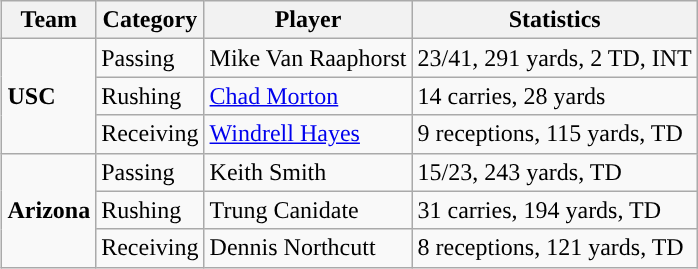<table class="wikitable" style="float: right;">
<tr>
<th>Team</th>
<th>Category</th>
<th>Player</th>
<th>Statistics</th>
</tr>
<tr>
<td rowspan=3><strong>USC</strong></td>
<td>Passing</td>
<td>Mike Van Raaphorst</td>
<td>23/41, 291 yards, 2 TD, INT</td>
</tr>
<tr>
<td>Rushing</td>
<td><a href='#'>Chad Morton</a></td>
<td>14 carries, 28 yards</td>
</tr>
<tr>
<td>Receiving</td>
<td><a href='#'>Windrell Hayes</a></td>
<td>9 receptions, 115 yards, TD</td>
</tr>
<tr>
<td rowspan=3><strong>Arizona</strong></td>
<td>Passing</td>
<td>Keith Smith</td>
<td>15/23, 243 yards, TD</td>
</tr>
<tr>
<td>Rushing</td>
<td>Trung Canidate</td>
<td>31 carries, 194 yards, TD</td>
</tr>
<tr>
<td>Receiving</td>
<td>Dennis Northcutt</td>
<td>8 receptions, 121 yards, TD</td>
</tr>
</table>
